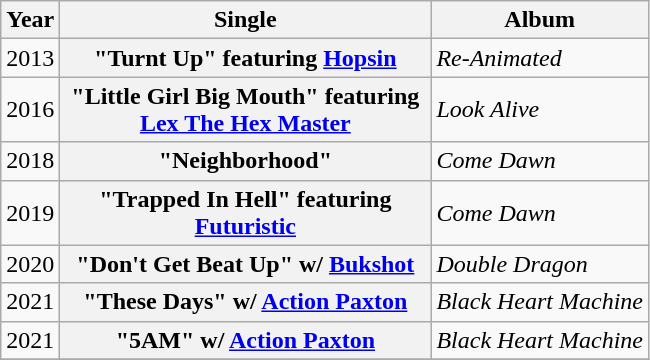<table class="wikitable plainrowheaders" style="text-align:center;">
<tr>
<th rowspan="1">Year</th>
<th rowspan="1" style="width:15em;">Single</th>
<th rowspan="1">Album</th>
</tr>
<tr>
<td rowspan=1>2013</td>
<th scope="row">"Turnt Up" featuring <a href='#'>Hopsin</a></th>
<td align="left" rowspan="1"><em>Re-Animated</em></td>
</tr>
<tr>
<td rowspan=1>2016</td>
<th scope="row">"Little Girl Big Mouth" featuring <a href='#'>Lex The Hex Master</a></th>
<td align="left" rowspan="1"><em>Look Alive</em></td>
</tr>
<tr>
<td rowspan=1>2018</td>
<th scope="row">"Neighborhood"</th>
<td align="left" rowspan="1"><em>Come Dawn</em></td>
</tr>
<tr>
<td rowspan=1>2019</td>
<th scope="row">"Trapped In Hell" featuring <a href='#'>Futuristic</a></th>
<td align="left" rowspan="1"><em>Come Dawn</em></td>
</tr>
<tr>
<td rowspan=1>2020</td>
<th scope="row">"Don't Get Beat Up" w/ <a href='#'>Bukshot</a></th>
<td align="left" rowspan="1"><em>Double Dragon</em></td>
</tr>
<tr>
<td rowspan=1>2021</td>
<th scope="row">"These Days" w/ <a href='#'>Action Paxton</a></th>
<td align="left" rowspan="1"><em>Black Heart Machine</em></td>
</tr>
<tr>
<td rowspan=1>2021</td>
<th scope="row">"5AM" w/ <a href='#'>Action Paxton</a></th>
<td align="left" rowspan="1"><em>Black Heart Machine</em></td>
</tr>
<tr>
</tr>
</table>
